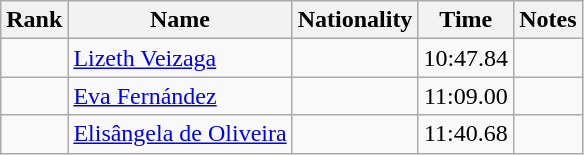<table class="wikitable sortable" style="text-align:center">
<tr>
<th>Rank</th>
<th>Name</th>
<th>Nationality</th>
<th>Time</th>
<th>Notes</th>
</tr>
<tr>
<td></td>
<td align=left><a href='#'>Lizeth Veizaga</a></td>
<td align=left></td>
<td>10:47.84</td>
<td></td>
</tr>
<tr>
<td></td>
<td align=left><a href='#'>Eva Fernández</a></td>
<td align=left></td>
<td>11:09.00</td>
<td></td>
</tr>
<tr>
<td></td>
<td align=left><a href='#'>Elisângela de Oliveira</a></td>
<td align=left></td>
<td>11:40.68</td>
<td></td>
</tr>
</table>
